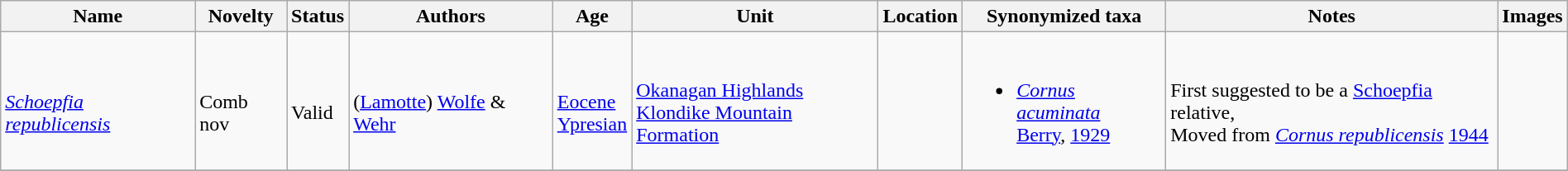<table class="wikitable sortable" align="center" width="100%">
<tr>
<th>Name</th>
<th>Novelty</th>
<th>Status</th>
<th>Authors</th>
<th>Age</th>
<th>Unit</th>
<th>Location</th>
<th>Synonymized taxa</th>
<th>Notes</th>
<th>Images</th>
</tr>
<tr>
<td><br><em><a href='#'>Schoepfia republicensis</a></em></td>
<td><br>Comb nov</td>
<td><br>Valid</td>
<td><br>(<a href='#'>Lamotte</a>) <a href='#'>Wolfe</a> & <a href='#'>Wehr</a></td>
<td><br><a href='#'>Eocene</a><br><a href='#'>Ypresian</a></td>
<td><br><a href='#'>Okanagan Highlands</a><br><a href='#'>Klondike Mountain Formation</a></td>
<td><br><br></td>
<td><br><ul><li><em><a href='#'>Cornus acuminata</a></em><br> <a href='#'>Berry</a>, <a href='#'>1929</a></li></ul></td>
<td><br>First suggested to be a <a href='#'>Schoepfia</a> relative,<br> Moved from <em><a href='#'>Cornus republicensis</a></em> <a href='#'>1944</a></td>
<td><br></td>
</tr>
<tr>
</tr>
</table>
